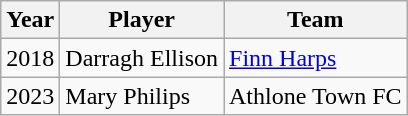<table class="wikitable">
<tr>
<th>Year</th>
<th>Player</th>
<th>Team</th>
</tr>
<tr>
<td>2018</td>
<td>Darragh Ellison</td>
<td><a href='#'>Finn Harps</a></td>
</tr>
<tr>
<td>2023</td>
<td>Mary Philips</td>
<td>Athlone Town FC</td>
</tr>
</table>
